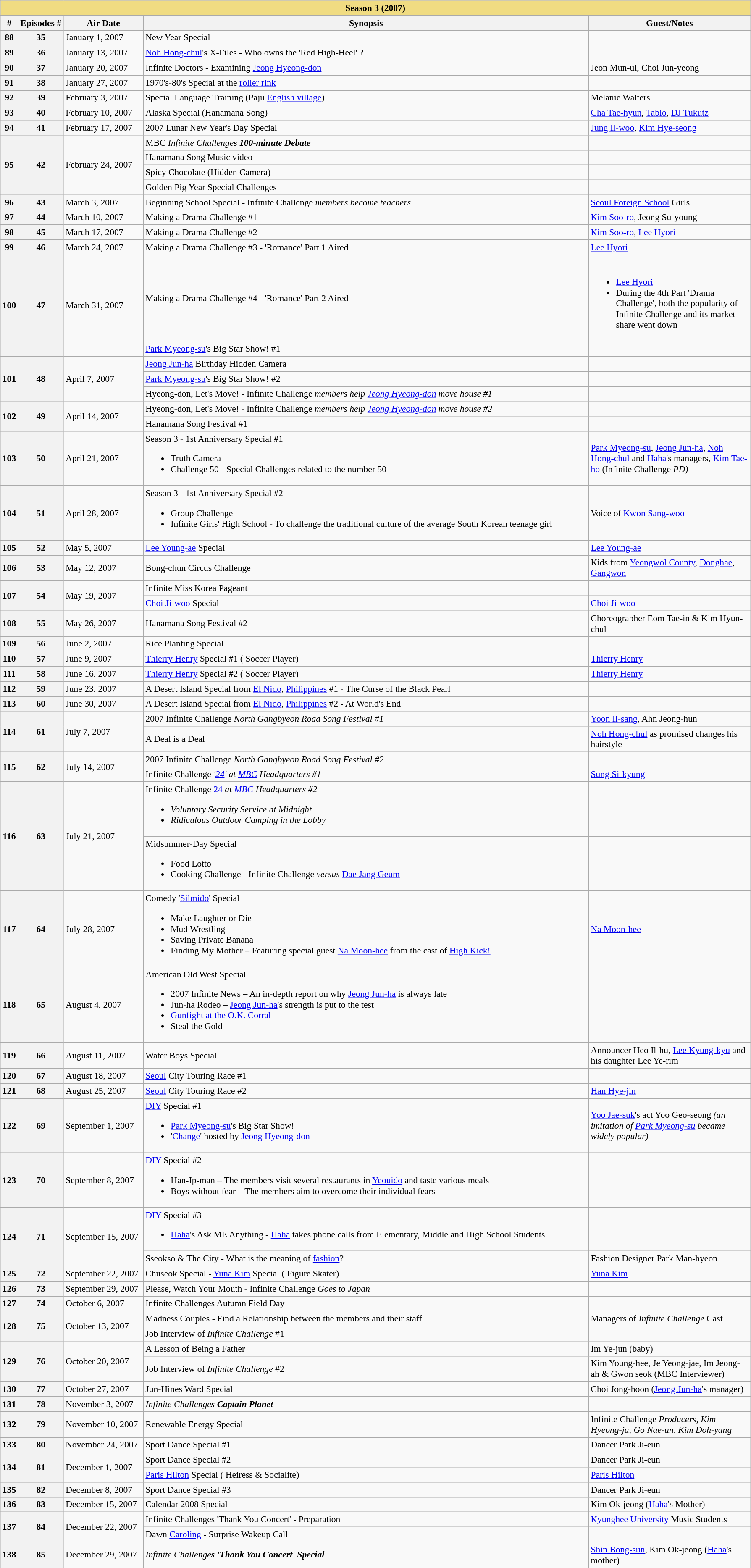<table Class="wikitable" style="font-size: 90%;">
<tr>
<th Colspan="5" style="background:#F0DC82;">Season 3 (2007)</th>
</tr>
<tr>
<th>#</th>
<th>Episodes #</th>
<th width=120>Air Date</th>
<th width=700>Synopsis</th>
<th width=250>Guest/Notes</th>
</tr>
<tr>
<th>88</th>
<th>35</th>
<td>January 1, 2007</td>
<td>New Year Special</td>
<td></td>
</tr>
<tr>
<th>89</th>
<th>36</th>
<td>January 13, 2007</td>
<td><a href='#'>Noh Hong-chul</a>'s X-Files - Who owns the 'Red High-Heel' ?</td>
<td></td>
</tr>
<tr>
<th>90</th>
<th>37</th>
<td>January 20, 2007</td>
<td>Infinite Doctors - Examining <a href='#'>Jeong Hyeong-don</a></td>
<td>Jeon Mun-ui, Choi Jun-yeong</td>
</tr>
<tr>
<th>91</th>
<th>38</th>
<td>January 27, 2007</td>
<td>1970's-80's Special at the <a href='#'>roller rink</a></td>
<td></td>
</tr>
<tr>
<th>92</th>
<th>39</th>
<td>February 3, 2007</td>
<td>Special Language Training (Paju <a href='#'>English village</a>)</td>
<td>Melanie Walters</td>
</tr>
<tr>
<th>93</th>
<th>40</th>
<td>February 10, 2007</td>
<td>Alaska Special (Hanamana Song)</td>
<td><a href='#'>Cha Tae-hyun</a>, <a href='#'>Tablo</a>, <a href='#'>DJ Tukutz</a></td>
</tr>
<tr>
<th>94</th>
<th>41</th>
<td>February 17, 2007</td>
<td>2007 Lunar New Year's Day Special</td>
<td><a href='#'>Jung Il-woo</a>, <a href='#'>Kim Hye-seong</a></td>
</tr>
<tr>
<th rowspan = "4">95</th>
<th rowspan = "4">42</th>
<td rowspan = "4">February 24, 2007</td>
<td>MBC <em>Infinite Challenge<strong>s 100-minute Debate</td>
<td></td>
</tr>
<tr>
<td>Hanamana Song Music video</td>
<td></td>
</tr>
<tr>
<td>Spicy Chocolate (Hidden Camera)</td>
<td></td>
</tr>
<tr>
<td>Golden Pig Year Special Challenges</td>
<td></td>
</tr>
<tr>
<th>96</th>
<th>43</th>
<td>March 3, 2007</td>
<td>Beginning School Special - </em>Infinite Challenge<em> members become teachers</td>
<td><a href='#'>Seoul Foreign School</a> Girls</td>
</tr>
<tr>
<th>97</th>
<th>44</th>
<td>March 10, 2007</td>
<td>Making a Drama Challenge #1</td>
<td><a href='#'>Kim Soo-ro</a>, Jeong Su-young</td>
</tr>
<tr>
<th>98</th>
<th>45</th>
<td>March 17, 2007</td>
<td>Making a Drama Challenge #2</td>
<td><a href='#'>Kim Soo-ro</a>, <a href='#'>Lee Hyori</a></td>
</tr>
<tr>
<th>99</th>
<th>46</th>
<td>March 24, 2007</td>
<td>Making a Drama Challenge #3 - 'Romance' Part 1 Aired</td>
<td><a href='#'>Lee Hyori</a></td>
</tr>
<tr>
<th rowspan = "2">100</th>
<th rowspan = "2">47</th>
<td rowspan = "2">March 31, 2007</td>
<td>Making a Drama Challenge #4 - 'Romance' Part 2 Aired</td>
<td><br><ul><li><a href='#'>Lee Hyori</a></li><li>During the 4th Part 'Drama Challenge', both the popularity of Infinite Challenge and its market share went down</li></ul></td>
</tr>
<tr>
<td><a href='#'>Park Myeong-su</a>'s Big Star Show! #1</td>
<td></td>
</tr>
<tr>
<th rowspan = "3">101</th>
<th rowspan = "3">48</th>
<td rowspan = "3">April 7, 2007</td>
<td><a href='#'>Jeong Jun-ha</a> Birthday Hidden Camera</td>
<td></td>
</tr>
<tr>
<td><a href='#'>Park Myeong-su</a>'s Big Star Show! #2</td>
<td></td>
</tr>
<tr>
<td>Hyeong-don, Let's Move! - </em>Infinite Challenge<em> members help <a href='#'>Jeong Hyeong-don</a> move house #1</td>
<td></td>
</tr>
<tr>
<th rowspan = "2">102</th>
<th rowspan = "2">49</th>
<td rowspan = "2">April 14, 2007</td>
<td>Hyeong-don, Let's Move! - </em>Infinite Challenge<em> members help <a href='#'>Jeong Hyeong-don</a> move house #2</td>
<td></td>
</tr>
<tr>
<td>Hanamana Song Festival #1</td>
<td></td>
</tr>
<tr>
<th>103</th>
<th>50</th>
<td>April 21, 2007</td>
<td>Season 3 - 1st Anniversary Special #1<br><ul><li>Truth Camera</li><li>Challenge 50 - Special Challenges related to the number 50</li></ul></td>
<td><a href='#'>Park Myeong-su</a>, <a href='#'>Jeong Jun-ha</a>, <a href='#'>Noh Hong-chul</a> and <a href='#'>Haha</a>'s managers, <a href='#'>Kim Tae-ho</a> (</em>Infinite Challenge<em> PD)</td>
</tr>
<tr>
<th>104</th>
<th>51</th>
<td>April 28, 2007</td>
<td>Season 3 - 1st Anniversary Special #2<br><ul><li>Group Challenge</li><li>Infinite Girls' High School - To challenge the traditional culture of the average South Korean teenage girl</li></ul></td>
<td>Voice of <a href='#'>Kwon Sang-woo</a></td>
</tr>
<tr>
<th>105</th>
<th>52</th>
<td>May 5, 2007</td>
<td><a href='#'>Lee Young-ae</a> Special</td>
<td><a href='#'>Lee Young-ae</a></td>
</tr>
<tr>
<th>106</th>
<th>53</th>
<td>May 12, 2007</td>
<td>Bong-chun Circus Challenge</td>
<td>Kids from <a href='#'>Yeongwol County</a>, <a href='#'>Donghae</a>, <a href='#'>Gangwon</a></td>
</tr>
<tr>
<th rowspan = "2">107</th>
<th rowspan = "2">54</th>
<td rowspan = "2">May 19, 2007</td>
<td>Infinite Miss Korea Pageant</td>
<td></td>
</tr>
<tr>
<td><a href='#'>Choi Ji-woo</a> Special</td>
<td><a href='#'>Choi Ji-woo</a></td>
</tr>
<tr>
<th>108</th>
<th>55</th>
<td>May 26, 2007</td>
<td>Hanamana Song Festival #2</td>
<td>Choreographer Eom Tae-in & Kim Hyun-chul</td>
</tr>
<tr>
<th>109</th>
<th>56</th>
<td>June 2, 2007</td>
<td>Rice Planting Special</td>
<td></td>
</tr>
<tr>
<th>110</th>
<th>57</th>
<td>June 9, 2007</td>
<td><a href='#'>Thierry Henry</a> Special #1 ( Soccer Player)</td>
<td><a href='#'>Thierry Henry</a></td>
</tr>
<tr>
<th>111</th>
<th>58</th>
<td>June 16, 2007</td>
<td><a href='#'>Thierry Henry</a> Special #2 ( Soccer Player)</td>
<td><a href='#'>Thierry Henry</a></td>
</tr>
<tr>
<th>112</th>
<th>59</th>
<td>June 23, 2007</td>
<td>A Desert Island Special from <a href='#'>El Nido</a>, <a href='#'>Philippines</a> #1 - The Curse of the Black Pearl</td>
<td></td>
</tr>
<tr>
<th>113</th>
<th>60</th>
<td>June 30, 2007</td>
<td>A Desert Island Special from <a href='#'>El Nido</a>, <a href='#'>Philippines</a> #2 - At World's End</td>
<td></td>
</tr>
<tr>
<th rowspan = "2">114</th>
<th rowspan = "2">61</th>
<td rowspan = "2">July 7, 2007</td>
<td>2007 </em>Infinite Challenge<em> North Gangbyeon Road Song Festival #1</td>
<td><a href='#'>Yoon Il-sang</a>, Ahn Jeong-hun</td>
</tr>
<tr>
<td>A Deal is a Deal</td>
<td><a href='#'>Noh Hong-chul</a> as promised changes his hairstyle</td>
</tr>
<tr>
<th rowspan = "2">115</th>
<th rowspan = "2">62</th>
<td rowspan = "2">July 14, 2007</td>
<td>2007 </em>Infinite Challenge<em> North Gangbyeon Road Song Festival #2</td>
<td></td>
</tr>
<tr>
<td></em>Infinite Challenge<em> '<a href='#'>24</a>' at <a href='#'>MBC</a> Headquarters #1</td>
<td><a href='#'>Sung Si-kyung</a></td>
</tr>
<tr>
<th rowspan = "2">116</th>
<th rowspan = "2">63</th>
<td rowspan = "2">July 21, 2007</td>
<td></em>Infinite Challenge<em> </em><a href='#'>24</a><em> at <a href='#'>MBC</a> Headquarters #2<br><ul><li>Voluntary Security Service at Midnight</li><li>Ridiculous Outdoor Camping in the Lobby</li></ul></td>
<td></td>
</tr>
<tr>
<td>Midsummer-Day Special<br><ul><li>Food Lotto</li><li>Cooking Challenge - </em>Infinite Challenge<em> versus </em><a href='#'>Dae Jang Geum</a><em></li></ul></td>
<td></td>
</tr>
<tr>
<th>117</th>
<th>64</th>
<td>July 28, 2007</td>
<td>Comedy '<a href='#'>Silmido</a>' Special<br><ul><li>Make Laughter or Die</li><li>Mud Wrestling</li><li>Saving Private Banana</li><li>Finding My Mother – Featuring special guest <a href='#'>Na Moon-hee</a> from the cast of </em><a href='#'>High Kick!</a><em></li></ul></td>
<td><a href='#'>Na Moon-hee</a></td>
</tr>
<tr>
<th>118</th>
<th>65</th>
<td>August 4, 2007</td>
<td>American Old West Special<br><ul><li>2007 Infinite News – An in-depth report on why <a href='#'>Jeong Jun-ha</a> is always late</li><li>Jun-ha Rodeo – <a href='#'>Jeong Jun-ha</a>'s strength is put to the test</li><li><a href='#'>Gunfight at the O.K. Corral</a></li><li>Steal the Gold</li></ul></td>
<td></td>
</tr>
<tr>
<th>119</th>
<th>66</th>
<td>August 11, 2007</td>
<td>Water Boys Special</td>
<td>Announcer Heo Il-hu, <a href='#'>Lee Kyung-kyu</a> and his daughter Lee Ye-rim</td>
</tr>
<tr>
<th>120</th>
<th>67</th>
<td>August 18, 2007</td>
<td><a href='#'>Seoul</a> City Touring Race #1</td>
<td></td>
</tr>
<tr>
<th>121</th>
<th>68</th>
<td>August 25, 2007</td>
<td><a href='#'>Seoul</a> City Touring Race #2</td>
<td><a href='#'>Han Hye-jin</a></td>
</tr>
<tr>
<th>122</th>
<th>69</th>
<td>September 1, 2007</td>
<td><a href='#'>DIY</a> Special #1<br><ul><li><a href='#'>Park Myeong-su</a>'s Big Star Show!</li><li>'<a href='#'>Change</a>' hosted by <a href='#'>Jeong Hyeong-don</a></li></ul></td>
<td><a href='#'>Yoo Jae-suk</a>'s act </em>Yoo Geo-seong<em> (an imitation of <a href='#'>Park Myeong-su</a> became widely popular)</td>
</tr>
<tr>
<th>123</th>
<th>70</th>
<td>September 8, 2007</td>
<td><a href='#'>DIY</a> Special #2<br><ul><li>Han-Ip-man – The members visit several restaurants in <a href='#'>Yeouido</a> and taste various meals</li><li>Boys without fear – The members aim to overcome their individual fears</li></ul></td>
<td></td>
</tr>
<tr>
<th rowspan = "2">124</th>
<th rowspan = "2">71</th>
<td rowspan = "2">September 15, 2007</td>
<td><a href='#'>DIY</a> Special #3<br><ul><li><a href='#'>Haha</a>'s Ask ME Anything - <a href='#'>Haha</a> takes phone calls from Elementary, Middle and High School Students</li></ul></td>
<td></td>
</tr>
<tr>
<td>Sseokso & The City - What is the meaning of <a href='#'>fashion</a>?</td>
<td>Fashion Designer Park Man-hyeon</td>
</tr>
<tr>
<th>125</th>
<th>72</th>
<td>September 22, 2007</td>
<td>Chuseok Special - <a href='#'>Yuna Kim</a> Special ( Figure Skater)</td>
<td><a href='#'>Yuna Kim</a></td>
</tr>
<tr>
<th>126</th>
<th>73</th>
<td>September 29, 2007</td>
<td>Please, Watch Your Mouth - </em>Infinite Challenge<em> Goes to Japan</td>
<td></td>
</tr>
<tr>
<th>127</th>
<th>74</th>
<td>October 6, 2007</td>
<td></em>Infinite Challenge</strong>s Autumn Field Day</td>
<td></td>
</tr>
<tr>
<th rowspan = "2">128</th>
<th rowspan = "2">75</th>
<td rowspan = "2">October 13, 2007</td>
<td>Madness Couples - Find a Relationship between the members and their staff</td>
<td>Managers of <em>Infinite Challenge</em> Cast</td>
</tr>
<tr>
<td>Job Interview of <em>Infinite Challenge</em> #1</td>
<td></td>
</tr>
<tr>
<th rowspan = "2">129</th>
<th rowspan = "2">76</th>
<td rowspan = "2">October 20, 2007</td>
<td>A Lesson of Being a Father</td>
<td>Im Ye-jun (baby)</td>
</tr>
<tr>
<td>Job Interview of <em>Infinite Challenge</em> #2</td>
<td>Kim Young-hee, Je Yeong-jae, Im Jeong-ah & Gwon seok (MBC Interviewer)</td>
</tr>
<tr>
<th>130</th>
<th>77</th>
<td>October 27, 2007</td>
<td>Jun-Hines Ward Special</td>
<td>Choi Jong-hoon (<a href='#'>Jeong Jun-ha</a>'s manager)</td>
</tr>
<tr>
<th>131</th>
<th>78</th>
<td>November 3, 2007</td>
<td><em>Infinite Challenge<strong>s Captain Planet</td>
<td></td>
</tr>
<tr>
<th>132</th>
<th>79</th>
<td>November 10, 2007</td>
<td>Renewable Energy Special</td>
<td></em>Infinite Challenge<em> Producers, Kim Hyeong-ja, Go Nae-un, Kim Doh-yang</td>
</tr>
<tr>
<th>133</th>
<th>80</th>
<td>November 24, 2007</td>
<td>Sport Dance Special #1</td>
<td>Dancer Park Ji-eun</td>
</tr>
<tr>
<th rowspan = "2">134</th>
<th rowspan = "2">81</th>
<td rowspan = "2">December 1, 2007</td>
<td>Sport Dance Special #2</td>
<td>Dancer Park Ji-eun</td>
</tr>
<tr>
<td><a href='#'>Paris Hilton</a> Special ( Heiress & Socialite)</td>
<td><a href='#'>Paris Hilton</a></td>
</tr>
<tr>
<th>135</th>
<th>82</th>
<td>December 8, 2007</td>
<td>Sport Dance Special #3</td>
<td>Dancer Park Ji-eun</td>
</tr>
<tr>
<th>136</th>
<th>83</th>
<td>December 15, 2007</td>
<td>Calendar 2008 Special</td>
<td>Kim Ok-jeong (<a href='#'>Haha</a>'s Mother)</td>
</tr>
<tr>
<th rowspan = "2">137</th>
<th rowspan = "2">84</th>
<td rowspan = "2">December 22, 2007</td>
<td></em>Infinite Challenge</strong>s 'Thank You Concert' - Preparation</td>
<td><a href='#'>Kyunghee University</a> Music Students</td>
</tr>
<tr>
<td>Dawn <a href='#'>Caroling</a> - Surprise Wakeup Call</td>
<td></td>
</tr>
<tr>
<th>138</th>
<th>85</th>
<td>December 29, 2007</td>
<td><em>Infinite Challenge<strong>s 'Thank You Concert' Special</td>
<td><a href='#'>Shin Bong-sun</a>, Kim Ok-jeong (<a href='#'>Haha</a>'s mother)</td>
</tr>
</table>
